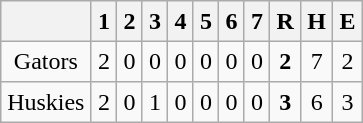<table align = right border="2" cellpadding="4" cellspacing="0" style="margin: 1em 1em 1em 1em; background: #F9F9F9; border: 1px #aaa solid; border-collapse: collapse;">
<tr align=center style="background: #F2F2F2;">
<th></th>
<th>1</th>
<th>2</th>
<th>3</th>
<th>4</th>
<th>5</th>
<th>6</th>
<th>7</th>
<th>R</th>
<th>H</th>
<th>E</th>
</tr>
<tr align=center>
<td>Gators</td>
<td>2</td>
<td>0</td>
<td>0</td>
<td>0</td>
<td>0</td>
<td>0</td>
<td>0</td>
<td><strong>2</strong></td>
<td>7</td>
<td>2</td>
</tr>
<tr align=center>
<td>Huskies</td>
<td>2</td>
<td>0</td>
<td>1</td>
<td>0</td>
<td>0</td>
<td>0</td>
<td>0</td>
<td><strong>3</strong></td>
<td>6</td>
<td>3</td>
</tr>
</table>
